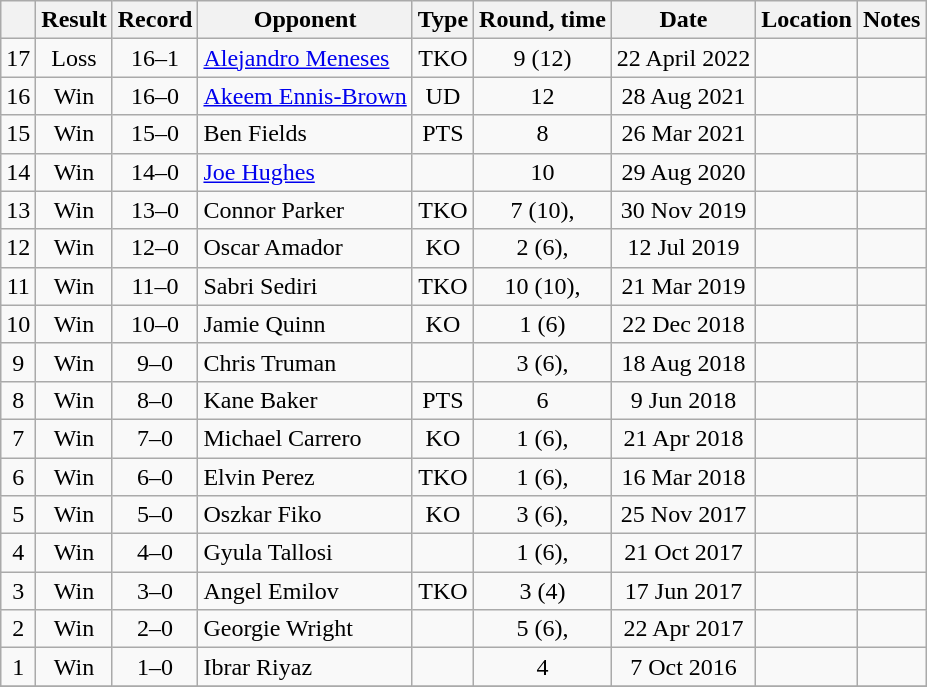<table class="wikitable" style="text-align:center">
<tr>
<th></th>
<th>Result</th>
<th>Record</th>
<th>Opponent</th>
<th>Type</th>
<th>Round, time</th>
<th>Date</th>
<th>Location</th>
<th>Notes</th>
</tr>
<tr>
<td>17</td>
<td>Loss</td>
<td>16–1</td>
<td align="left"><a href='#'>Alejandro Meneses</a></td>
<td>TKO</td>
<td>9 (12) </td>
<td>22 April 2022</td>
<td align="left"></td>
<td align=left></td>
</tr>
<tr>
<td>16</td>
<td>Win</td>
<td>16–0</td>
<td align=left><a href='#'>Akeem Ennis-Brown</a></td>
<td>UD</td>
<td>12</td>
<td>28 Aug 2021</td>
<td align=left></td>
<td align=left></td>
</tr>
<tr>
<td>15</td>
<td>Win</td>
<td>15–0</td>
<td align=left>Ben Fields</td>
<td>PTS</td>
<td>8</td>
<td>26 Mar 2021</td>
<td align=left></td>
<td></td>
</tr>
<tr>
<td>14</td>
<td>Win</td>
<td>14–0</td>
<td align=left><a href='#'>Joe Hughes</a></td>
<td></td>
<td>10</td>
<td>29 Aug 2020</td>
<td align=left></td>
<td align=left></td>
</tr>
<tr>
<td>13</td>
<td>Win</td>
<td>13–0</td>
<td align=left>Connor Parker</td>
<td>TKO</td>
<td>7 (10), </td>
<td>30 Nov 2019</td>
<td align=left></td>
<td align=left></td>
</tr>
<tr>
<td>12</td>
<td>Win</td>
<td>12–0</td>
<td align=left>Oscar Amador</td>
<td>KO</td>
<td>2 (6), </td>
<td>12 Jul 2019</td>
<td align=left></td>
<td></td>
</tr>
<tr>
<td>11</td>
<td>Win</td>
<td>11–0</td>
<td align=left>Sabri Sediri</td>
<td>TKO</td>
<td>10 (10), </td>
<td>21 Mar 2019</td>
<td align=left></td>
<td align=left></td>
</tr>
<tr>
<td>10</td>
<td>Win</td>
<td>10–0</td>
<td align=left>Jamie Quinn</td>
<td>KO</td>
<td>1 (6)</td>
<td>22 Dec 2018</td>
<td align=left></td>
<td></td>
</tr>
<tr>
<td>9</td>
<td>Win</td>
<td>9–0</td>
<td align=left>Chris Truman</td>
<td></td>
<td>3 (6), </td>
<td>18 Aug 2018</td>
<td align=left></td>
<td></td>
</tr>
<tr>
<td>8</td>
<td>Win</td>
<td>8–0</td>
<td align=left>Kane Baker</td>
<td>PTS</td>
<td>6</td>
<td>9 Jun 2018</td>
<td align=left></td>
<td></td>
</tr>
<tr>
<td>7</td>
<td>Win</td>
<td>7–0</td>
<td align=left>Michael Carrero</td>
<td>KO</td>
<td>1 (6), </td>
<td>21 Apr 2018</td>
<td align=left></td>
<td></td>
</tr>
<tr>
<td>6</td>
<td>Win</td>
<td>6–0</td>
<td align=left>Elvin Perez</td>
<td>TKO</td>
<td>1 (6), </td>
<td>16 Mar 2018</td>
<td align=left></td>
<td></td>
</tr>
<tr>
<td>5</td>
<td>Win</td>
<td>5–0</td>
<td align=left>Oszkar Fiko</td>
<td>KO</td>
<td>3 (6), </td>
<td>25 Nov 2017</td>
<td align=left></td>
<td></td>
</tr>
<tr>
<td>4</td>
<td>Win</td>
<td>4–0</td>
<td align=left>Gyula Tallosi</td>
<td></td>
<td>1 (6), </td>
<td>21 Oct 2017</td>
<td align=left></td>
<td></td>
</tr>
<tr>
<td>3</td>
<td>Win</td>
<td>3–0</td>
<td align=left>Angel Emilov</td>
<td>TKO</td>
<td>3 (4)</td>
<td>17 Jun 2017</td>
<td align=left></td>
<td></td>
</tr>
<tr>
<td>2</td>
<td>Win</td>
<td>2–0</td>
<td align=left>Georgie Wright</td>
<td></td>
<td>5 (6), </td>
<td>22 Apr 2017</td>
<td align=left></td>
<td></td>
</tr>
<tr>
<td>1</td>
<td>Win</td>
<td>1–0</td>
<td align=left>Ibrar Riyaz</td>
<td></td>
<td>4</td>
<td>7 Oct 2016</td>
<td align=left></td>
<td></td>
</tr>
<tr>
</tr>
</table>
